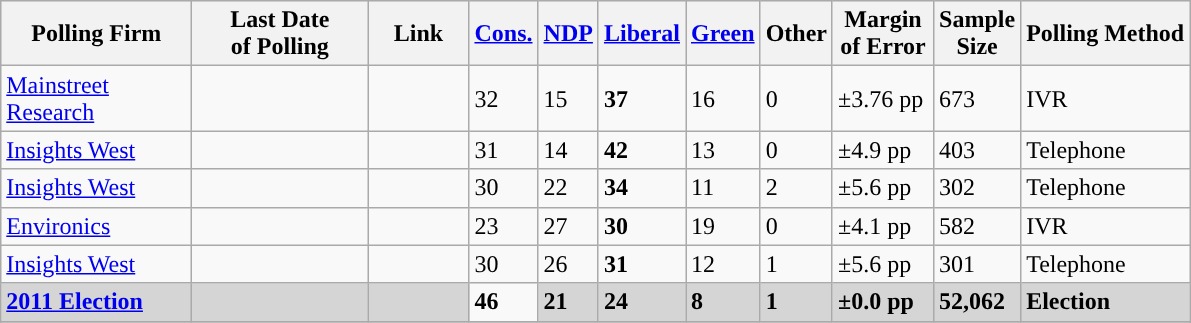<table class="wikitable sortable">
<tr style="background:#e9e9e9;">
<th style="width:120px">Polling Firm</th>
<th style="width:110px">Last Date<br>of Polling</th>
<th style="width:60px" class="unsortable">Link</th>
<th style="background-color:"><strong><a href='#'>Cons.</a></strong></th>
<th style="background-color:"><strong><a href='#'>NDP</a></strong></th>
<th style="background-color:"><strong><a href='#'>Liberal</a></strong></th>
<th style="background-color:"><strong><a href='#'>Green</a></strong></th>
<th style="background-color:"><strong>Other</strong></th>
<th style="width:60px;" class=unsortable>Margin<br>of Error</th>
<th style="width:50px;" class=unsortable>Sample<br>Size</th>
<th class=unsortable>Polling Method</th>
</tr>
<tr>
<td><a href='#'>Mainstreet Research</a></td>
<td></td>
<td></td>
<td>32</td>
<td>15</td>
<td><strong>37</strong></td>
<td>16</td>
<td>0</td>
<td>±3.76 pp</td>
<td>673</td>
<td>IVR</td>
</tr>
<tr>
<td><a href='#'>Insights West</a></td>
<td></td>
<td></td>
<td>31</td>
<td>14</td>
<td><strong>42</strong></td>
<td>13</td>
<td>0</td>
<td>±4.9 pp</td>
<td>403</td>
<td>Telephone</td>
</tr>
<tr>
<td><a href='#'>Insights West</a></td>
<td></td>
<td></td>
<td>30</td>
<td>22</td>
<td><strong>34</strong></td>
<td>11</td>
<td>2</td>
<td>±5.6 pp</td>
<td>302</td>
<td>Telephone</td>
</tr>
<tr>
<td><a href='#'>Environics</a></td>
<td></td>
<td></td>
<td>23</td>
<td>27</td>
<td><strong>30</strong></td>
<td>19</td>
<td>0</td>
<td>±4.1 pp</td>
<td>582</td>
<td>IVR</td>
</tr>
<tr>
<td><a href='#'>Insights West</a></td>
<td></td>
<td></td>
<td>30</td>
<td>26</td>
<td><strong>31</strong></td>
<td>12</td>
<td>1</td>
<td>±5.6 pp</td>
<td>301</td>
<td>Telephone</td>
</tr>
<tr>
<td style="background:#D5D5D5"><strong><a href='#'>2011 Election</a></strong></td>
<td style="background:#D5D5D5"><strong></strong></td>
<td style="background:#D5D5D5"></td>
<td><strong>46</strong></td>
<td style="background:#D5D5D5"><strong>21</strong></td>
<td style="background:#D5D5D5"><strong>24</strong></td>
<td style="background:#D5D5D5"><strong>8</strong></td>
<td style="background:#D5D5D5"><strong>1</strong></td>
<td style="background:#D5D5D5"><strong>±0.0 pp</strong></td>
<td style="background:#D5D5D5"><strong>52,062</strong></td>
<td style="background:#D5D5D5"><strong>Election</strong></td>
</tr>
<tr>
</tr>
<tr>
</tr>
</table>
